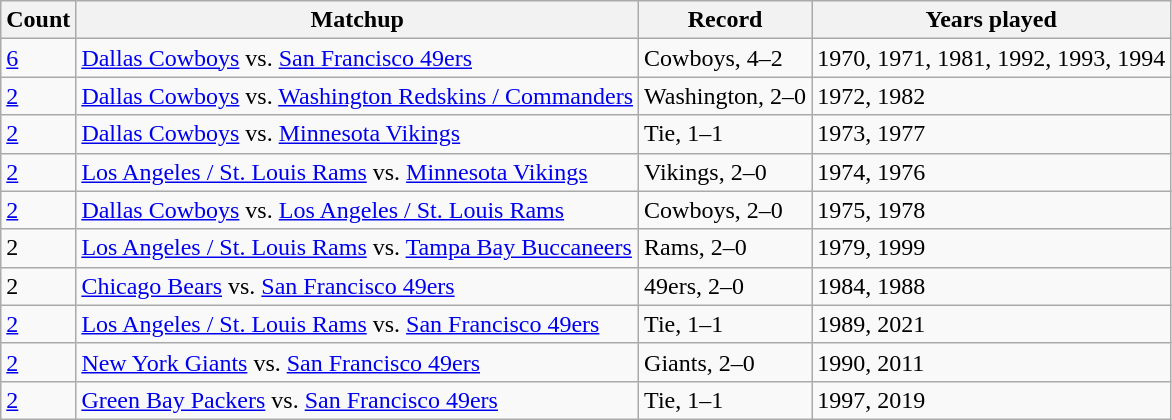<table class="wikitable">
<tr>
<th>Count</th>
<th>Matchup</th>
<th>Record</th>
<th>Years played</th>
</tr>
<tr>
<td><a href='#'>6</a></td>
<td><a href='#'>Dallas Cowboys</a> vs. <a href='#'>San Francisco 49ers</a></td>
<td>Cowboys, 4–2</td>
<td>1970, 1971, 1981, 1992, 1993, 1994</td>
</tr>
<tr>
<td><a href='#'>2</a></td>
<td><a href='#'>Dallas Cowboys</a> vs. <a href='#'>Washington Redskins / Commanders</a></td>
<td>Washington, 2–0</td>
<td>1972, 1982</td>
</tr>
<tr>
<td><a href='#'>2</a></td>
<td><a href='#'>Dallas Cowboys</a> vs. <a href='#'>Minnesota Vikings</a></td>
<td>Tie, 1–1</td>
<td>1973, 1977</td>
</tr>
<tr>
<td><a href='#'>2</a></td>
<td><a href='#'>Los Angeles / St. Louis Rams</a> vs. <a href='#'>Minnesota Vikings</a></td>
<td>Vikings, 2–0</td>
<td>1974, 1976</td>
</tr>
<tr>
<td><a href='#'>2</a></td>
<td><a href='#'>Dallas Cowboys</a> vs. <a href='#'>Los Angeles / St. Louis Rams</a></td>
<td>Cowboys, 2–0</td>
<td>1975, 1978</td>
</tr>
<tr>
<td>2</td>
<td><a href='#'>Los Angeles / St. Louis Rams</a> vs. <a href='#'>Tampa Bay Buccaneers</a></td>
<td>Rams, 2–0</td>
<td>1979, 1999</td>
</tr>
<tr>
<td>2</td>
<td><a href='#'>Chicago Bears</a> vs. <a href='#'>San Francisco 49ers</a></td>
<td>49ers, 2–0</td>
<td>1984, 1988</td>
</tr>
<tr>
<td><a href='#'>2</a></td>
<td><a href='#'>Los Angeles / St. Louis Rams</a> vs. <a href='#'>San Francisco 49ers</a></td>
<td>Tie, 1–1</td>
<td>1989, 2021</td>
</tr>
<tr>
<td><a href='#'>2</a></td>
<td><a href='#'>New York Giants</a> vs. <a href='#'>San Francisco 49ers</a></td>
<td>Giants, 2–0</td>
<td>1990, 2011</td>
</tr>
<tr>
<td><a href='#'>2</a></td>
<td><a href='#'>Green Bay Packers</a> vs. <a href='#'>San Francisco 49ers</a></td>
<td>Tie, 1–1</td>
<td>1997, 2019</td>
</tr>
</table>
